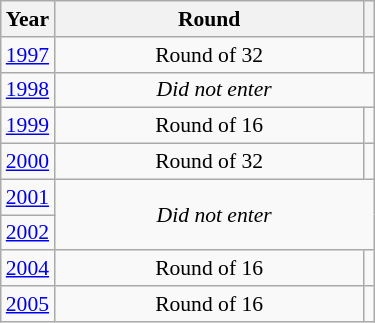<table class="wikitable" style="text-align: center; font-size:90%">
<tr>
<th>Year</th>
<th style="width:200px">Round</th>
<th></th>
</tr>
<tr>
<td><a href='#'>1997</a></td>
<td>Round of 32</td>
<td></td>
</tr>
<tr>
<td><a href='#'>1998</a></td>
<td colspan="2"><em>Did not enter</em></td>
</tr>
<tr>
<td><a href='#'>1999</a></td>
<td>Round of 16</td>
<td></td>
</tr>
<tr>
<td><a href='#'>2000</a></td>
<td>Round of 32</td>
<td></td>
</tr>
<tr>
<td><a href='#'>2001</a></td>
<td colspan="2" rowspan="2"><em>Did not enter</em></td>
</tr>
<tr>
<td><a href='#'>2002</a></td>
</tr>
<tr>
<td><a href='#'>2004</a></td>
<td>Round of 16</td>
<td></td>
</tr>
<tr>
<td><a href='#'>2005</a></td>
<td>Round of 16</td>
<td></td>
</tr>
</table>
